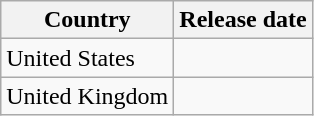<table class="wikitable">
<tr>
<th>Country</th>
<th>Release date</th>
</tr>
<tr>
<td>United States</td>
<td></td>
</tr>
<tr>
<td>United Kingdom</td>
<td></td>
</tr>
</table>
